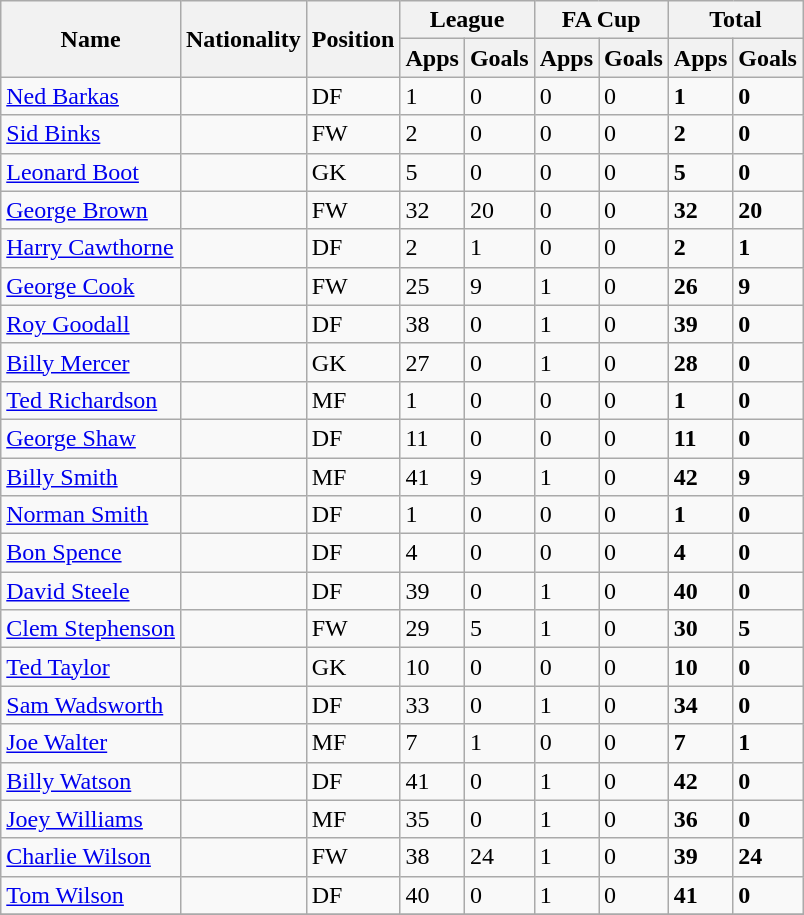<table class="wikitable sortable">
<tr>
<th scope=col rowspan=2>Name</th>
<th scope=col rowspan=2>Nationality</th>
<th scope=col rowspan=2>Position</th>
<th colspan=2>League</th>
<th colspan=2>FA Cup</th>
<th colspan=2>Total</th>
</tr>
<tr>
<th>Apps</th>
<th>Goals</th>
<th>Apps</th>
<th>Goals</th>
<th>Apps</th>
<th>Goals</th>
</tr>
<tr>
<td><a href='#'>Ned Barkas</a></td>
<td></td>
<td>DF</td>
<td>1</td>
<td>0</td>
<td>0</td>
<td>0</td>
<td><strong>1</strong></td>
<td><strong>0</strong></td>
</tr>
<tr>
<td><a href='#'>Sid Binks</a></td>
<td></td>
<td>FW</td>
<td>2</td>
<td>0</td>
<td>0</td>
<td>0</td>
<td><strong>2</strong></td>
<td><strong>0</strong></td>
</tr>
<tr>
<td><a href='#'>Leonard Boot</a></td>
<td></td>
<td>GK</td>
<td>5</td>
<td>0</td>
<td>0</td>
<td>0</td>
<td><strong>5</strong></td>
<td><strong>0</strong></td>
</tr>
<tr>
<td><a href='#'>George Brown</a></td>
<td></td>
<td>FW</td>
<td>32</td>
<td>20</td>
<td>0</td>
<td>0</td>
<td><strong>32</strong></td>
<td><strong>20</strong></td>
</tr>
<tr>
<td><a href='#'>Harry Cawthorne</a></td>
<td></td>
<td>DF</td>
<td>2</td>
<td>1</td>
<td>0</td>
<td>0</td>
<td><strong>2</strong></td>
<td><strong>1</strong></td>
</tr>
<tr>
<td><a href='#'>George Cook</a></td>
<td></td>
<td>FW</td>
<td>25</td>
<td>9</td>
<td>1</td>
<td>0</td>
<td><strong>26</strong></td>
<td><strong>9</strong></td>
</tr>
<tr>
<td><a href='#'>Roy Goodall</a></td>
<td></td>
<td>DF</td>
<td>38</td>
<td>0</td>
<td>1</td>
<td>0</td>
<td><strong>39</strong></td>
<td><strong>0</strong></td>
</tr>
<tr>
<td><a href='#'>Billy Mercer</a></td>
<td></td>
<td>GK</td>
<td>27</td>
<td>0</td>
<td>1</td>
<td>0</td>
<td><strong>28</strong></td>
<td><strong>0</strong></td>
</tr>
<tr>
<td><a href='#'>Ted Richardson</a></td>
<td></td>
<td>MF</td>
<td>1</td>
<td>0</td>
<td>0</td>
<td>0</td>
<td><strong>1</strong></td>
<td><strong>0</strong></td>
</tr>
<tr>
<td><a href='#'>George Shaw</a></td>
<td></td>
<td>DF</td>
<td>11</td>
<td>0</td>
<td>0</td>
<td>0</td>
<td><strong>11</strong></td>
<td><strong>0</strong></td>
</tr>
<tr>
<td><a href='#'>Billy Smith</a></td>
<td></td>
<td>MF</td>
<td>41</td>
<td>9</td>
<td>1</td>
<td>0</td>
<td><strong>42</strong></td>
<td><strong>9</strong></td>
</tr>
<tr>
<td><a href='#'>Norman Smith</a></td>
<td></td>
<td>DF</td>
<td>1</td>
<td>0</td>
<td>0</td>
<td>0</td>
<td><strong>1</strong></td>
<td><strong>0</strong></td>
</tr>
<tr>
<td><a href='#'>Bon Spence</a></td>
<td></td>
<td>DF</td>
<td>4</td>
<td>0</td>
<td>0</td>
<td>0</td>
<td><strong>4</strong></td>
<td><strong>0</strong></td>
</tr>
<tr>
<td><a href='#'>David Steele</a></td>
<td></td>
<td>DF</td>
<td>39</td>
<td>0</td>
<td>1</td>
<td>0</td>
<td><strong>40</strong></td>
<td><strong>0</strong></td>
</tr>
<tr>
<td><a href='#'>Clem Stephenson</a></td>
<td></td>
<td>FW</td>
<td>29</td>
<td>5</td>
<td>1</td>
<td>0</td>
<td><strong>30</strong></td>
<td><strong>5</strong></td>
</tr>
<tr>
<td><a href='#'>Ted Taylor</a></td>
<td></td>
<td>GK</td>
<td>10</td>
<td>0</td>
<td>0</td>
<td>0</td>
<td><strong>10</strong></td>
<td><strong>0</strong></td>
</tr>
<tr>
<td><a href='#'>Sam Wadsworth</a></td>
<td></td>
<td>DF</td>
<td>33</td>
<td>0</td>
<td>1</td>
<td>0</td>
<td><strong>34</strong></td>
<td><strong>0</strong></td>
</tr>
<tr>
<td><a href='#'>Joe Walter</a></td>
<td></td>
<td>MF</td>
<td>7</td>
<td>1</td>
<td>0</td>
<td>0</td>
<td><strong>7</strong></td>
<td><strong>1</strong></td>
</tr>
<tr>
<td><a href='#'>Billy Watson</a></td>
<td></td>
<td>DF</td>
<td>41</td>
<td>0</td>
<td>1</td>
<td>0</td>
<td><strong>42</strong></td>
<td><strong>0</strong></td>
</tr>
<tr>
<td><a href='#'>Joey Williams</a></td>
<td></td>
<td>MF</td>
<td>35</td>
<td>0</td>
<td>1</td>
<td>0</td>
<td><strong>36</strong></td>
<td><strong>0</strong></td>
</tr>
<tr>
<td><a href='#'>Charlie Wilson</a></td>
<td></td>
<td>FW</td>
<td>38</td>
<td>24</td>
<td>1</td>
<td>0</td>
<td><strong>39</strong></td>
<td><strong>24</strong></td>
</tr>
<tr>
<td><a href='#'>Tom Wilson</a></td>
<td></td>
<td>DF</td>
<td>40</td>
<td>0</td>
<td>1</td>
<td>0</td>
<td><strong>41</strong></td>
<td><strong>0</strong></td>
</tr>
<tr>
</tr>
</table>
